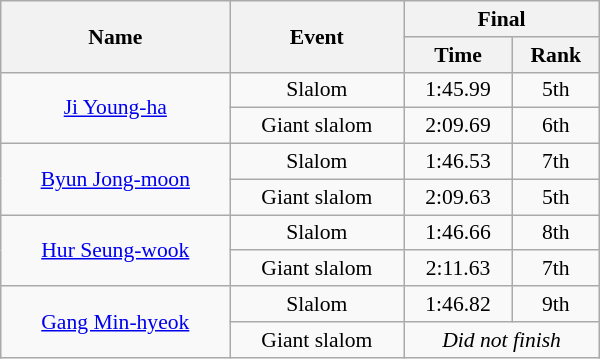<table class="wikitable" style="font-size:90%; text-align:center; width:400px">
<tr>
<th rowspan=2>Name</th>
<th rowspan=2>Event</th>
<th colspan=2>Final</th>
</tr>
<tr>
<th>Time</th>
<th>Rank</th>
</tr>
<tr>
<td rowspan=2><a href='#'>Ji Young-ha</a></td>
<td>Slalom</td>
<td>1:45.99</td>
<td>5th</td>
</tr>
<tr>
<td>Giant slalom</td>
<td>2:09.69</td>
<td>6th</td>
</tr>
<tr>
<td rowspan=2><a href='#'>Byun Jong-moon</a></td>
<td>Slalom</td>
<td>1:46.53</td>
<td>7th</td>
</tr>
<tr>
<td>Giant slalom</td>
<td>2:09.63</td>
<td>5th</td>
</tr>
<tr>
<td rowspan=2><a href='#'>Hur Seung-wook</a></td>
<td>Slalom</td>
<td>1:46.66</td>
<td>8th</td>
</tr>
<tr>
<td>Giant slalom</td>
<td>2:11.63</td>
<td>7th</td>
</tr>
<tr>
<td rowspan=2><a href='#'>Gang Min-hyeok</a></td>
<td>Slalom</td>
<td>1:46.82</td>
<td>9th</td>
</tr>
<tr>
<td>Giant slalom</td>
<td colspan=2><em>Did not finish</em></td>
</tr>
</table>
